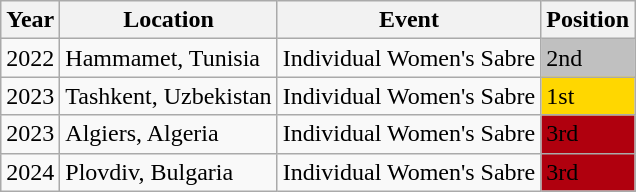<table class="wikitable">
<tr>
<th>Year</th>
<th>Location</th>
<th>Event</th>
<th>Position</th>
</tr>
<tr>
<td>2022</td>
<td>Hammamet, Tunisia</td>
<td>Individual Women's Sabre</td>
<td bgcolor="silver">2nd</td>
</tr>
<tr>
<td>2023</td>
<td>Tashkent, Uzbekistan</td>
<td>Individual Women's Sabre</td>
<td bgcolor="gold">1st</td>
</tr>
<tr>
<td>2023</td>
<td>Algiers, Algeria</td>
<td>Individual Women's Sabre</td>
<td bgcolor="bronze">3rd</td>
</tr>
<tr>
<td>2024</td>
<td>Plovdiv, Bulgaria</td>
<td>Individual Women's Sabre</td>
<td bgcolor="bronze">3rd </td>
</tr>
</table>
